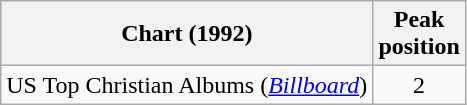<table class="wikitable">
<tr>
<th>Chart (1992)</th>
<th>Peak<br>position</th>
</tr>
<tr>
<td>US Top Christian Albums (<em><a href='#'>Billboard</a></em>)</td>
<td style="text-align:center;">2</td>
</tr>
</table>
